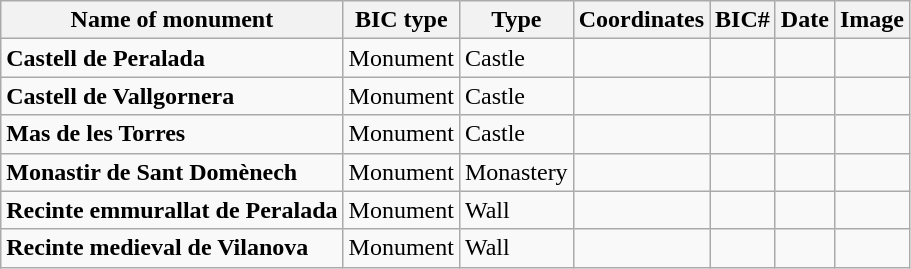<table class="wikitable">
<tr>
<th>Name of monument</th>
<th>BIC type</th>
<th>Type</th>
<th>Coordinates</th>
<th>BIC#</th>
<th>Date</th>
<th>Image</th>
</tr>
<tr>
<td><strong>Castell de Peralada</strong></td>
<td>Monument</td>
<td>Castle</td>
<td></td>
<td></td>
<td></td>
<td></td>
</tr>
<tr>
<td><strong>Castell de Vallgornera</strong></td>
<td>Monument</td>
<td>Castle</td>
<td></td>
<td></td>
<td></td>
<td></td>
</tr>
<tr>
<td><strong>Mas de les Torres</strong></td>
<td>Monument</td>
<td>Castle</td>
<td></td>
<td></td>
<td></td>
<td></td>
</tr>
<tr>
<td><strong>Monastir de Sant Domènech</strong></td>
<td>Monument</td>
<td>Monastery</td>
<td></td>
<td></td>
<td></td>
<td></td>
</tr>
<tr>
<td><strong>Recinte emmurallat de Peralada</strong></td>
<td>Monument</td>
<td>Wall</td>
<td></td>
<td></td>
<td></td>
<td></td>
</tr>
<tr>
<td><strong>Recinte medieval de Vilanova</strong></td>
<td>Monument</td>
<td>Wall</td>
<td></td>
<td></td>
<td></td>
<td></td>
</tr>
</table>
